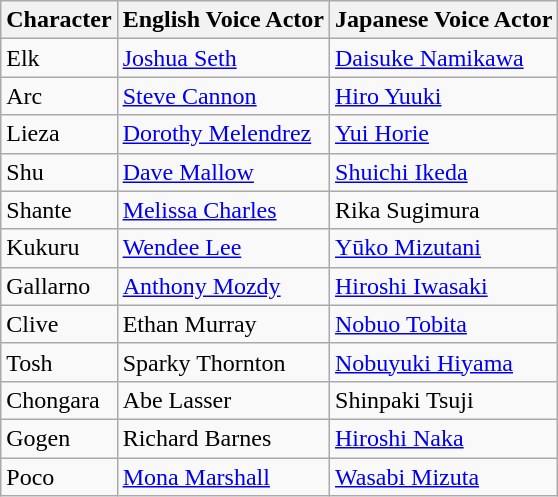<table class="wikitable">
<tr>
<th>Character</th>
<th>English Voice Actor</th>
<th>Japanese Voice Actor</th>
</tr>
<tr>
<td>Elk</td>
<td><a href='#'>Joshua Seth</a></td>
<td><a href='#'>Daisuke Namikawa</a></td>
</tr>
<tr>
<td>Arc</td>
<td><a href='#'>Steve Cannon</a></td>
<td><a href='#'>Hiro Yuuki</a></td>
</tr>
<tr>
<td>Lieza</td>
<td><a href='#'>Dorothy Melendrez</a></td>
<td><a href='#'>Yui Horie</a></td>
</tr>
<tr>
<td>Shu</td>
<td><a href='#'>Dave Mallow</a></td>
<td><a href='#'>Shuichi Ikeda</a></td>
</tr>
<tr>
<td>Shante</td>
<td><a href='#'>Melissa Charles</a></td>
<td>Rika Sugimura</td>
</tr>
<tr>
<td>Kukuru</td>
<td><a href='#'>Wendee Lee</a></td>
<td><a href='#'>Yūko Mizutani</a></td>
</tr>
<tr>
<td>Gallarno</td>
<td><a href='#'>Anthony Mozdy</a></td>
<td><a href='#'>Hiroshi Iwasaki</a></td>
</tr>
<tr>
<td>Clive</td>
<td>Ethan Murray</td>
<td><a href='#'>Nobuo Tobita</a></td>
</tr>
<tr>
<td>Tosh</td>
<td>Sparky Thornton</td>
<td><a href='#'>Nobuyuki Hiyama</a></td>
</tr>
<tr>
<td>Chongara</td>
<td>Abe Lasser</td>
<td>Shinpaki Tsuji</td>
</tr>
<tr>
<td>Gogen</td>
<td>Richard Barnes</td>
<td><a href='#'>Hiroshi Naka</a></td>
</tr>
<tr>
<td>Poco</td>
<td><a href='#'>Mona Marshall</a></td>
<td><a href='#'>Wasabi Mizuta</a></td>
</tr>
</table>
